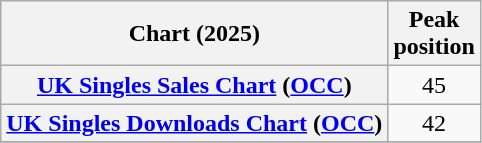<table class="wikitable sortable plainrowheaders" style="text-align:center">
<tr>
<th scope="col">Chart (2025)</th>
<th scope="col">Peak<br> position</th>
</tr>
<tr>
<th scope="row"><a href='#'>UK Singles Sales Chart</a> (<a href='#'>OCC</a>)</th>
<td>45</td>
</tr>
<tr>
<th scope="row"><a href='#'>UK Singles Downloads Chart</a> (<a href='#'>OCC</a>)</th>
<td>42</td>
</tr>
<tr>
</tr>
</table>
